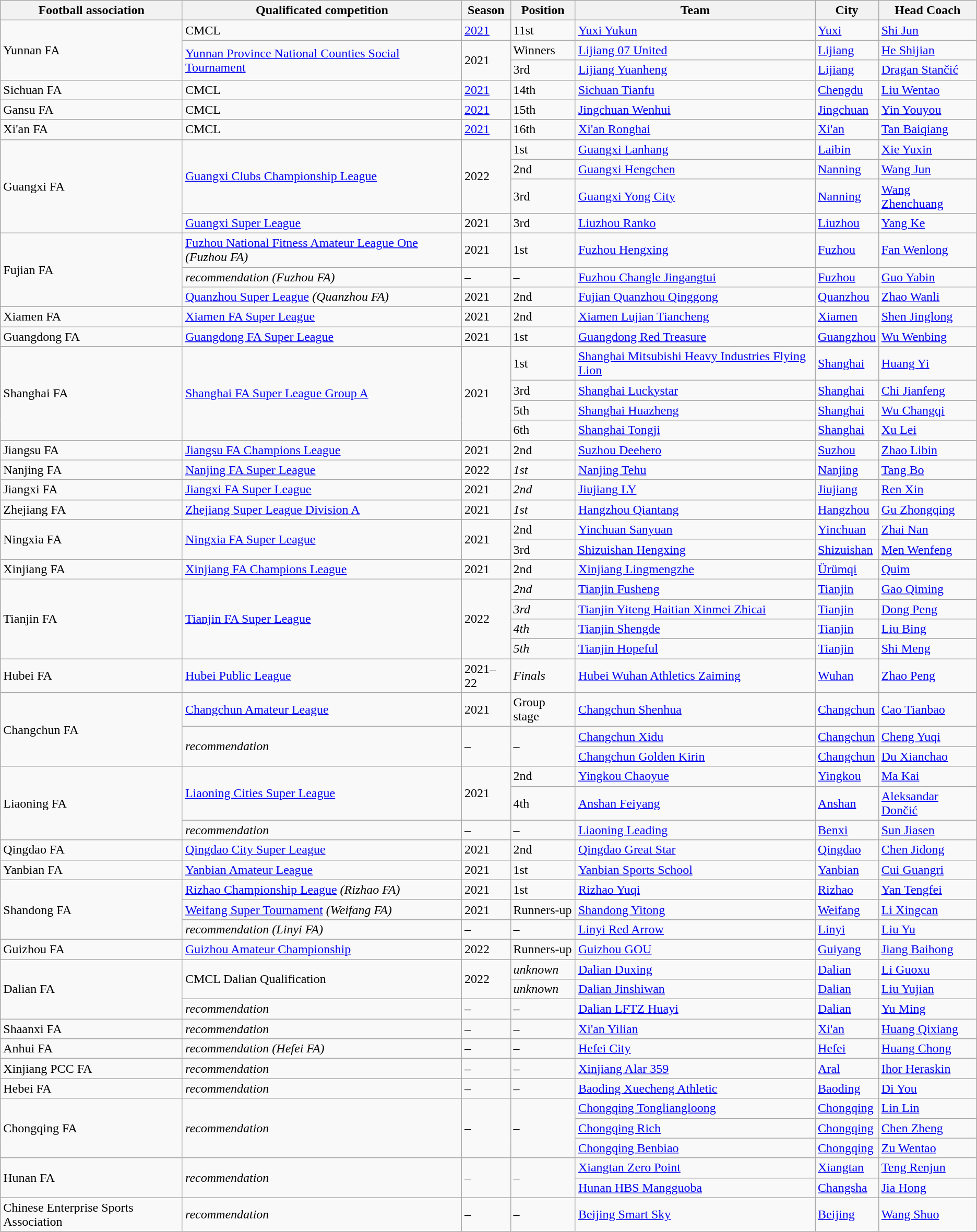<table class="wikitable sortable">
<tr>
<th>Football association</th>
<th>Qualificated competition</th>
<th>Season</th>
<th>Position</th>
<th>Team</th>
<th>City</th>
<th>Head Coach</th>
</tr>
<tr>
<td rowspan="3">Yunnan FA</td>
<td>CMCL</td>
<td><a href='#'>2021</a></td>
<td>11st</td>
<td><a href='#'>Yuxi Yukun</a></td>
<td><a href='#'>Yuxi</a></td>
<td><a href='#'>Shi Jun</a></td>
</tr>
<tr>
<td rowspan="2"><a href='#'>Yunnan Province National Counties Social Tournament</a></td>
<td rowspan="2">2021 </td>
<td>Winners</td>
<td><a href='#'>Lijiang 07 United</a></td>
<td><a href='#'>Lijiang</a></td>
<td><a href='#'>He Shijian</a></td>
</tr>
<tr>
<td>3rd</td>
<td><a href='#'>Lijiang Yuanheng</a></td>
<td><a href='#'>Lijiang</a></td>
<td> <a href='#'>Dragan Stančić</a></td>
</tr>
<tr>
<td>Sichuan FA</td>
<td>CMCL</td>
<td><a href='#'>2021</a></td>
<td>14th</td>
<td><a href='#'>Sichuan Tianfu</a></td>
<td><a href='#'>Chengdu</a></td>
<td><a href='#'>Liu Wentao</a></td>
</tr>
<tr>
<td>Gansu FA</td>
<td>CMCL</td>
<td><a href='#'>2021</a></td>
<td>15th</td>
<td><a href='#'>Jingchuan Wenhui</a></td>
<td><a href='#'>Jingchuan</a></td>
<td><a href='#'>Yin Youyou</a></td>
</tr>
<tr>
<td>Xi'an FA</td>
<td>CMCL</td>
<td><a href='#'>2021</a></td>
<td>16th</td>
<td><a href='#'>Xi'an Ronghai</a></td>
<td><a href='#'>Xi'an</a></td>
<td><a href='#'>Tan Baiqiang</a></td>
</tr>
<tr>
<td rowspan="4">Guangxi FA</td>
<td rowspan="3"><a href='#'>Guangxi Clubs Championship League</a></td>
<td rowspan="3">2022 </td>
<td>1st</td>
<td><a href='#'>Guangxi Lanhang</a></td>
<td><a href='#'>Laibin</a></td>
<td><a href='#'>Xie Yuxin</a></td>
</tr>
<tr>
<td>2nd</td>
<td><a href='#'>Guangxi Hengchen</a></td>
<td><a href='#'>Nanning</a></td>
<td><a href='#'>Wang Jun</a></td>
</tr>
<tr>
<td>3rd</td>
<td><a href='#'>Guangxi Yong City</a></td>
<td><a href='#'>Nanning</a></td>
<td><a href='#'>Wang Zhenchuang</a></td>
</tr>
<tr>
<td><a href='#'>Guangxi Super League</a></td>
<td>2021 </td>
<td>3rd</td>
<td><a href='#'>Liuzhou Ranko</a></td>
<td><a href='#'>Liuzhou</a></td>
<td><a href='#'>Yang Ke</a></td>
</tr>
<tr>
<td rowspan="3">Fujian FA</td>
<td><a href='#'>Fuzhou National Fitness Amateur League One</a> <em>(Fuzhou FA)</em></td>
<td>2021 </td>
<td>1st</td>
<td><a href='#'>Fuzhou Hengxing</a></td>
<td><a href='#'>Fuzhou</a></td>
<td><a href='#'>Fan Wenlong</a></td>
</tr>
<tr>
<td><em>recommendation (Fuzhou FA)</em></td>
<td>–</td>
<td>–</td>
<td><a href='#'>Fuzhou Changle Jingangtui</a></td>
<td><a href='#'>Fuzhou</a></td>
<td><a href='#'>Guo Yabin</a></td>
</tr>
<tr>
<td><a href='#'>Quanzhou Super League</a> <em>(Quanzhou FA)</em></td>
<td>2021 </td>
<td>2nd</td>
<td><a href='#'>Fujian Quanzhou Qinggong</a></td>
<td><a href='#'>Quanzhou</a></td>
<td><a href='#'>Zhao Wanli</a></td>
</tr>
<tr>
<td>Xiamen FA</td>
<td><a href='#'>Xiamen FA Super League</a></td>
<td>2021 </td>
<td>2nd</td>
<td><a href='#'>Xiamen Lujian Tiancheng</a></td>
<td><a href='#'>Xiamen</a></td>
<td><a href='#'>Shen Jinglong</a></td>
</tr>
<tr>
<td>Guangdong FA</td>
<td><a href='#'>Guangdong FA Super League</a></td>
<td>2021 </td>
<td>1st</td>
<td><a href='#'>Guangdong Red Treasure</a></td>
<td><a href='#'>Guangzhou</a></td>
<td><a href='#'>Wu Wenbing</a></td>
</tr>
<tr>
<td rowspan="4">Shanghai FA</td>
<td rowspan="4"><a href='#'>Shanghai FA Super League Group A</a></td>
<td rowspan="4">2021 </td>
<td>1st</td>
<td><a href='#'>Shanghai Mitsubishi Heavy Industries Flying Lion</a></td>
<td><a href='#'>Shanghai</a></td>
<td><a href='#'>Huang Yi</a></td>
</tr>
<tr>
<td>3rd</td>
<td><a href='#'>Shanghai Luckystar</a></td>
<td><a href='#'>Shanghai</a></td>
<td><a href='#'>Chi Jianfeng</a></td>
</tr>
<tr>
<td>5th</td>
<td><a href='#'>Shanghai Huazheng</a></td>
<td><a href='#'>Shanghai</a></td>
<td><a href='#'>Wu Changqi</a></td>
</tr>
<tr>
<td>6th</td>
<td><a href='#'>Shanghai Tongji</a></td>
<td><a href='#'>Shanghai</a></td>
<td><a href='#'>Xu Lei</a></td>
</tr>
<tr>
<td>Jiangsu FA</td>
<td><a href='#'>Jiangsu FA Champions League</a></td>
<td>2021 </td>
<td>2nd</td>
<td><a href='#'>Suzhou Deehero</a></td>
<td><a href='#'>Suzhou</a></td>
<td><a href='#'>Zhao Libin</a></td>
</tr>
<tr>
<td>Nanjing FA</td>
<td><a href='#'>Nanjing FA Super League</a></td>
<td>2022 </td>
<td><em>1st</em></td>
<td><a href='#'>Nanjing Tehu</a></td>
<td><a href='#'>Nanjing</a></td>
<td><a href='#'>Tang Bo</a></td>
</tr>
<tr>
<td>Jiangxi FA</td>
<td><a href='#'>Jiangxi FA Super League</a></td>
<td>2021 </td>
<td><em>2nd</em></td>
<td><a href='#'>Jiujiang LY</a></td>
<td><a href='#'>Jiujiang</a></td>
<td><a href='#'>Ren Xin</a></td>
</tr>
<tr>
<td>Zhejiang FA</td>
<td><a href='#'>Zhejiang Super League Division A</a></td>
<td>2021 </td>
<td><em>1st</em></td>
<td><a href='#'>Hangzhou Qiantang</a></td>
<td><a href='#'>Hangzhou</a></td>
<td><a href='#'>Gu Zhongqing</a></td>
</tr>
<tr>
<td rowspan="2">Ningxia FA</td>
<td rowspan="2"><a href='#'>Ningxia FA Super League</a></td>
<td rowspan="2">2021 </td>
<td>2nd</td>
<td><a href='#'>Yinchuan Sanyuan</a></td>
<td><a href='#'>Yinchuan</a></td>
<td><a href='#'>Zhai Nan</a></td>
</tr>
<tr>
<td>3rd</td>
<td><a href='#'>Shizuishan Hengxing</a></td>
<td><a href='#'>Shizuishan</a></td>
<td><a href='#'>Men Wenfeng</a></td>
</tr>
<tr>
<td>Xinjiang FA</td>
<td><a href='#'>Xinjiang FA Champions League</a></td>
<td>2021 </td>
<td>2nd</td>
<td><a href='#'>Xinjiang Lingmengzhe</a></td>
<td><a href='#'>Ürümqi</a></td>
<td> <a href='#'>Quim</a></td>
</tr>
<tr>
<td rowspan="4">Tianjin FA</td>
<td rowspan="4"><a href='#'>Tianjin FA Super League</a></td>
<td rowspan="4">2022 </td>
<td><em>2nd</em></td>
<td><a href='#'>Tianjin Fusheng</a></td>
<td><a href='#'>Tianjin</a></td>
<td><a href='#'>Gao Qiming</a></td>
</tr>
<tr>
<td><em>3rd</em></td>
<td><a href='#'>Tianjin Yiteng Haitian Xinmei Zhicai</a></td>
<td><a href='#'>Tianjin</a></td>
<td><a href='#'>Dong Peng</a></td>
</tr>
<tr>
<td><em>4th</em></td>
<td><a href='#'>Tianjin Shengde</a></td>
<td><a href='#'>Tianjin</a></td>
<td><a href='#'>Liu Bing</a></td>
</tr>
<tr>
<td><em>5th</em></td>
<td><a href='#'>Tianjin Hopeful</a></td>
<td><a href='#'>Tianjin</a></td>
<td><a href='#'>Shi Meng</a></td>
</tr>
<tr>
<td>Hubei FA</td>
<td><a href='#'>Hubei Public League</a></td>
<td>2021–22 </td>
<td><em>Finals</em></td>
<td><a href='#'>Hubei Wuhan Athletics Zaiming</a></td>
<td><a href='#'>Wuhan</a></td>
<td><a href='#'>Zhao Peng</a></td>
</tr>
<tr>
<td rowspan="3">Changchun FA</td>
<td><a href='#'>Changchun Amateur League</a></td>
<td>2021 </td>
<td>Group stage</td>
<td><a href='#'>Changchun Shenhua</a></td>
<td><a href='#'>Changchun</a></td>
<td><a href='#'>Cao Tianbao</a></td>
</tr>
<tr>
<td rowspan="2"><em>recommendation</em></td>
<td rowspan="2">–</td>
<td rowspan="2">–</td>
<td><a href='#'>Changchun Xidu</a></td>
<td><a href='#'>Changchun</a></td>
<td><a href='#'>Cheng Yuqi</a></td>
</tr>
<tr>
<td><a href='#'>Changchun Golden Kirin</a></td>
<td><a href='#'>Changchun</a></td>
<td><a href='#'>Du Xianchao</a></td>
</tr>
<tr>
<td rowspan="3">Liaoning FA</td>
<td rowspan="2"><a href='#'>Liaoning Cities Super League</a></td>
<td rowspan="2">2021 </td>
<td>2nd</td>
<td><a href='#'>Yingkou Chaoyue</a></td>
<td><a href='#'>Yingkou</a></td>
<td><a href='#'>Ma Kai</a></td>
</tr>
<tr>
<td>4th</td>
<td><a href='#'>Anshan Feiyang</a></td>
<td><a href='#'>Anshan</a></td>
<td> <a href='#'>Aleksandar Dončić</a></td>
</tr>
<tr>
<td><em>recommendation</em></td>
<td>–</td>
<td>–</td>
<td><a href='#'>Liaoning Leading</a></td>
<td><a href='#'>Benxi</a></td>
<td><a href='#'>Sun Jiasen</a></td>
</tr>
<tr>
<td>Qingdao FA</td>
<td><a href='#'>Qingdao City Super League</a></td>
<td>2021 </td>
<td>2nd</td>
<td><a href='#'>Qingdao Great Star</a></td>
<td><a href='#'>Qingdao</a></td>
<td><a href='#'>Chen Jidong</a></td>
</tr>
<tr>
<td>Yanbian FA</td>
<td><a href='#'>Yanbian Amateur League</a></td>
<td>2021</td>
<td>1st</td>
<td><a href='#'>Yanbian Sports School</a></td>
<td><a href='#'>Yanbian</a></td>
<td><a href='#'>Cui Guangri</a></td>
</tr>
<tr>
<td rowspan="3">Shandong FA</td>
<td><a href='#'>Rizhao Championship League</a> <em>(Rizhao FA)</em></td>
<td>2021 </td>
<td>1st</td>
<td><a href='#'>Rizhao Yuqi</a></td>
<td><a href='#'>Rizhao</a></td>
<td><a href='#'>Yan Tengfei</a></td>
</tr>
<tr>
<td><a href='#'>Weifang Super Tournament</a> <em>(Weifang FA)</em></td>
<td>2021 </td>
<td>Runners-up</td>
<td><a href='#'>Shandong Yitong</a></td>
<td><a href='#'>Weifang</a></td>
<td><a href='#'>Li Xingcan</a></td>
</tr>
<tr>
<td><em>recommendation (Linyi FA)</em></td>
<td>–</td>
<td>–</td>
<td><a href='#'>Linyi Red Arrow</a></td>
<td><a href='#'>Linyi</a></td>
<td><a href='#'>Liu Yu</a></td>
</tr>
<tr>
<td>Guizhou FA</td>
<td><a href='#'>Guizhou Amateur Championship</a></td>
<td>2022 </td>
<td>Runners-up</td>
<td><a href='#'>Guizhou GOU</a></td>
<td><a href='#'>Guiyang</a></td>
<td><a href='#'>Jiang Baihong</a></td>
</tr>
<tr>
<td rowspan="3">Dalian FA</td>
<td rowspan="2">CMCL Dalian Qualification</td>
<td rowspan="2">2022</td>
<td><em>unknown</em></td>
<td><a href='#'>Dalian Duxing</a></td>
<td><a href='#'>Dalian</a></td>
<td><a href='#'>Li Guoxu</a></td>
</tr>
<tr>
<td><em>unknown</em></td>
<td><a href='#'>Dalian Jinshiwan</a></td>
<td><a href='#'>Dalian</a></td>
<td><a href='#'>Liu Yujian</a></td>
</tr>
<tr>
<td><em>recommendation</em></td>
<td>–</td>
<td>–</td>
<td><a href='#'>Dalian LFTZ Huayi</a></td>
<td><a href='#'>Dalian</a></td>
<td><a href='#'>Yu Ming</a></td>
</tr>
<tr>
<td>Shaanxi FA</td>
<td><em>recommendation</em></td>
<td>–</td>
<td>–</td>
<td><a href='#'>Xi'an Yilian</a></td>
<td><a href='#'>Xi'an</a></td>
<td><a href='#'>Huang Qixiang</a></td>
</tr>
<tr>
<td>Anhui FA</td>
<td><em>recommendation (Hefei FA)</em></td>
<td>–</td>
<td>–</td>
<td><a href='#'>Hefei City</a></td>
<td><a href='#'>Hefei</a></td>
<td><a href='#'>Huang Chong</a></td>
</tr>
<tr>
<td>Xinjiang PCC FA</td>
<td><em>recommendation</em></td>
<td>–</td>
<td>–</td>
<td><a href='#'>Xinjiang Alar 359</a></td>
<td><a href='#'>Aral</a></td>
<td> <a href='#'>Ihor Heraskin</a></td>
</tr>
<tr>
<td>Hebei FA</td>
<td><em>recommendation</em></td>
<td>–</td>
<td>–</td>
<td><a href='#'>Baoding Xuecheng Athletic</a></td>
<td><a href='#'>Baoding</a></td>
<td><a href='#'>Di You</a></td>
</tr>
<tr>
<td rowspan="3">Chongqing FA</td>
<td rowspan="3"><em>recommendation</em></td>
<td rowspan="3">–</td>
<td rowspan="3">–</td>
<td><a href='#'>Chongqing Tongliangloong</a></td>
<td><a href='#'>Chongqing</a></td>
<td><a href='#'>Lin Lin</a></td>
</tr>
<tr>
<td><a href='#'>Chongqing Rich</a></td>
<td><a href='#'>Chongqing</a></td>
<td><a href='#'>Chen Zheng</a></td>
</tr>
<tr>
<td><a href='#'>Chongqing Benbiao</a></td>
<td><a href='#'>Chongqing</a></td>
<td><a href='#'>Zu Wentao</a></td>
</tr>
<tr>
<td rowspan="2">Hunan FA</td>
<td rowspan="2"><em>recommendation</em></td>
<td rowspan="2">–</td>
<td rowspan="2">–</td>
<td><a href='#'>Xiangtan Zero Point</a></td>
<td><a href='#'>Xiangtan</a></td>
<td><a href='#'>Teng Renjun</a></td>
</tr>
<tr>
<td><a href='#'>Hunan HBS Mangguoba</a></td>
<td><a href='#'>Changsha</a></td>
<td><a href='#'>Jia Hong</a></td>
</tr>
<tr>
<td>Chinese Enterprise Sports Association</td>
<td><em>recommendation</em></td>
<td>–</td>
<td>–</td>
<td><a href='#'>Beijing Smart Sky</a></td>
<td><a href='#'>Beijing</a></td>
<td><a href='#'>Wang Shuo</a></td>
</tr>
</table>
